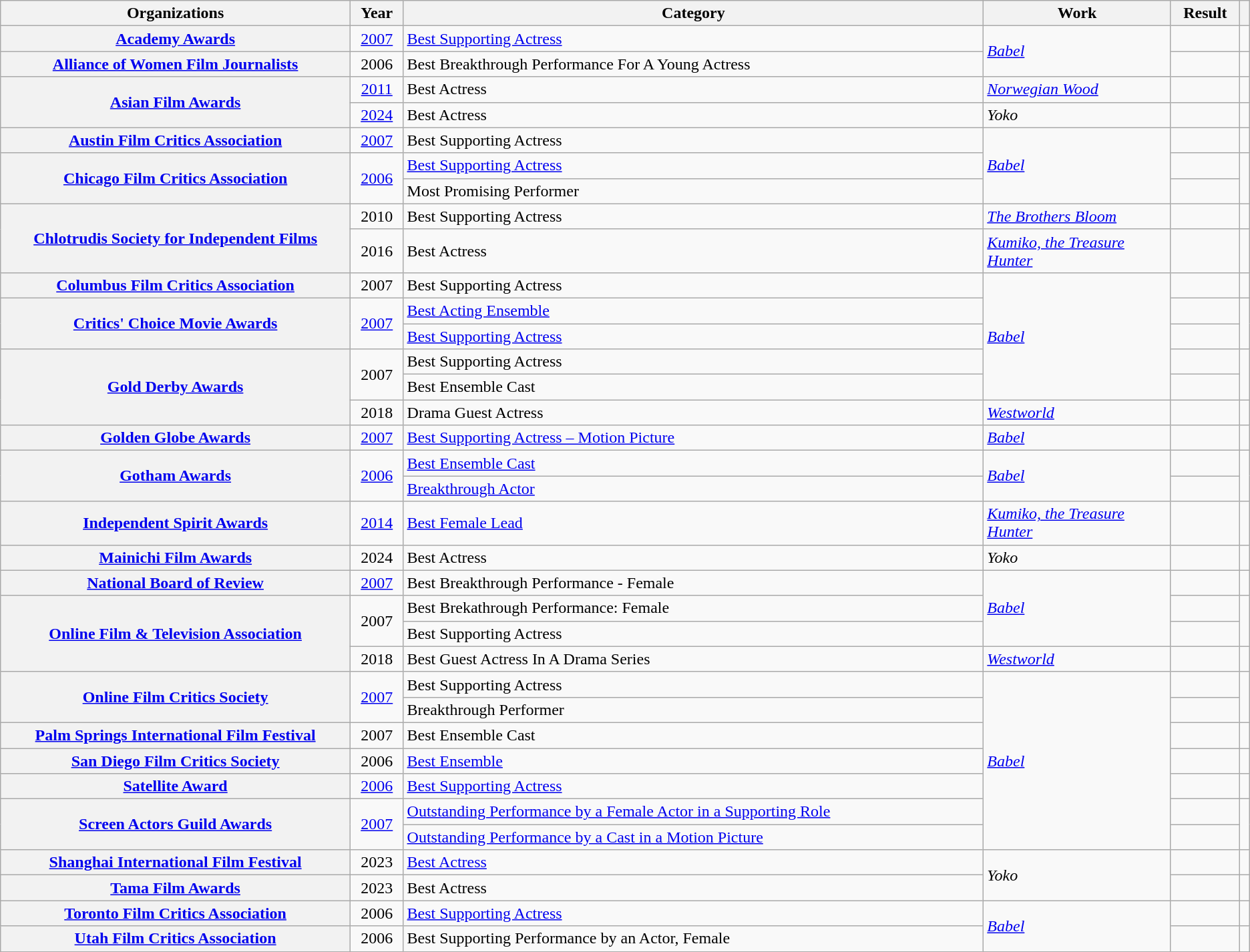<table class= "wikitable plainrowheaders sortable">
<tr>
<th scope="col" Width=28%>Organizations</th>
<th scope="col">Year</th>
<th scope="col">Category</th>
<th scope="col" Width=15%>Work</th>
<th scope="col">Result</th>
<th scope="col" class="unsortable"></th>
</tr>
<tr>
<th scope="row"><a href='#'>Academy Awards</a></th>
<td style="text-align:center;"><a href='#'>2007</a></td>
<td><a href='#'>Best Supporting Actress</a></td>
<td rowspan="2"><em><a href='#'>Babel</a></em></td>
<td></td>
<td style="text-align:center;"></td>
</tr>
<tr>
<th scope="row"><a href='#'>Alliance of Women Film Journalists</a></th>
<td style="text-align:center;">2006</td>
<td>Best Breakthrough Performance For A Young Actress</td>
<td></td>
<td style="text-align:center;"></td>
</tr>
<tr>
<th scope="row"rowspan=2><a href='#'>Asian Film Awards</a></th>
<td style="text-align:center;"><a href='#'>2011</a></td>
<td>Best Actress</td>
<td><em><a href='#'>Norwegian Wood</a></em></td>
<td></td>
<td style="text-align:center;"></td>
</tr>
<tr>
<td style="text-align:center;"><a href='#'>2024</a></td>
<td>Best Actress</td>
<td><em>Yoko</em></td>
<td></td>
<td style="text-align:center;"></td>
</tr>
<tr>
<th scope="row"><a href='#'>Austin Film Critics Association</a></th>
<td style="text-align:center;"><a href='#'>2007</a></td>
<td>Best Supporting Actress</td>
<td rowspan="3"><em><a href='#'>Babel</a></em></td>
<td></td>
<td style="text-align:center;"></td>
</tr>
<tr>
<th scope="row" rowspan="2"><a href='#'>Chicago Film Critics Association</a></th>
<td style="text-align:center;" rowspan="2"><a href='#'>2006</a></td>
<td><a href='#'>Best Supporting Actress</a></td>
<td></td>
<td style="text-align:center;" rowspan="2"></td>
</tr>
<tr>
<td>Most Promising Performer</td>
<td></td>
</tr>
<tr>
<th scope="row" rowspan="2"><a href='#'>Chlotrudis Society for Independent Films</a></th>
<td style="text-align:center;">2010</td>
<td>Best Supporting Actress</td>
<td><em><a href='#'>The Brothers Bloom</a></em></td>
<td></td>
<td style="text-align:center;"></td>
</tr>
<tr>
<td style="text-align:center;">2016</td>
<td>Best Actress</td>
<td><em><a href='#'>Kumiko, the Treasure Hunter</a></em></td>
<td></td>
<td style="text-align:center;"></td>
</tr>
<tr>
<th scope="row"><a href='#'>Columbus Film Critics Association</a></th>
<td style="text-align:center;">2007</td>
<td>Best Supporting Actress</td>
<td rowspan="5"><em><a href='#'>Babel</a></em></td>
<td></td>
<td style="text-align:center;"></td>
</tr>
<tr>
<th scope="row" rowspan="2"><a href='#'>Critics' Choice Movie Awards</a></th>
<td style="text-align:center;" rowspan="2"><a href='#'>2007</a></td>
<td><a href='#'>Best Acting Ensemble</a></td>
<td></td>
<td style="text-align:center;" rowspan="2"></td>
</tr>
<tr>
<td><a href='#'>Best Supporting Actress</a></td>
<td></td>
</tr>
<tr>
<th scope="row" rowspan="3"><a href='#'>Gold Derby Awards</a></th>
<td style="text-align:center;" rowspan="2">2007</td>
<td>Best Supporting Actress</td>
<td></td>
<td style="text-align:center;" rowspan="2"></td>
</tr>
<tr>
<td>Best Ensemble Cast</td>
<td></td>
</tr>
<tr>
<td style="text-align:center;">2018</td>
<td>Drama Guest Actress</td>
<td><em><a href='#'>Westworld</a></em></td>
<td></td>
<td style="text-align:center;"></td>
</tr>
<tr>
<th scope="row"><a href='#'>Golden Globe Awards</a></th>
<td style="text-align:center;"><a href='#'>2007</a></td>
<td><a href='#'>Best Supporting Actress – Motion Picture</a></td>
<td><em><a href='#'>Babel</a></em></td>
<td></td>
<td style="text-align:center;"></td>
</tr>
<tr>
<th scope="row" rowspan="2"><a href='#'>Gotham Awards</a></th>
<td style="text-align:center;" rowspan="2"><a href='#'>2006</a></td>
<td><a href='#'>Best Ensemble Cast</a></td>
<td rowspan="2"><em><a href='#'>Babel</a></em></td>
<td></td>
<td style="text-align:center;" rowspan="2"></td>
</tr>
<tr>
<td><a href='#'>Breakthrough Actor</a></td>
<td></td>
</tr>
<tr>
<th scope="row"><a href='#'>Independent Spirit Awards</a></th>
<td style="text-align:center;"><a href='#'>2014</a></td>
<td><a href='#'>Best Female Lead</a></td>
<td><em><a href='#'>Kumiko, the Treasure Hunter</a></em></td>
<td></td>
<td style="text-align:center;"></td>
</tr>
<tr>
<th sco! scope="row"><a href='#'>Mainichi Film Awards</a></th>
<td style="text-align:center;">2024</td>
<td>Best Actress</td>
<td><em>Yoko</em></td>
<td></td>
<td style="text-align:center;"></td>
</tr>
<tr>
<th scope="row"><a href='#'>National Board of Review</a></th>
<td style="text-align:center;"><a href='#'>2007</a></td>
<td>Best Breakthrough Performance - Female</td>
<td rowspan="3"><em><a href='#'>Babel</a></em></td>
<td></td>
<td style="text-align:center;"></td>
</tr>
<tr>
<th scope="row" rowspan="3"><a href='#'>Online Film & Television Association</a></th>
<td style="text-align:center;" rowspan="2">2007</td>
<td>Best Brekathrough Performance: Female</td>
<td></td>
<td style="text-align:center;" rowspan="2"></td>
</tr>
<tr>
<td>Best Supporting Actress</td>
<td></td>
</tr>
<tr>
<td style="text-align:center;">2018</td>
<td>Best Guest Actress In A Drama Series</td>
<td><em><a href='#'>Westworld</a></em></td>
<td></td>
<td style="text-align:center;"></td>
</tr>
<tr>
<th scope="row" rowspan="2"><a href='#'>Online Film Critics Society</a></th>
<td style="text-align:center;" rowspan="2"><a href='#'>2007</a></td>
<td>Best Supporting Actress</td>
<td rowspan="7"><em><a href='#'>Babel</a></em></td>
<td></td>
<td style="text-align:center;" rowspan="2"></td>
</tr>
<tr>
<td>Breakthrough Performer</td>
<td></td>
</tr>
<tr>
<th scope="row"><a href='#'>Palm Springs International Film Festival</a></th>
<td style="text-align:center;">2007</td>
<td>Best Ensemble Cast</td>
<td></td>
<td style="text-align:center;"></td>
</tr>
<tr>
<th scope="row"><a href='#'>San Diego Film Critics Society</a></th>
<td style="text-align:center;">2006</td>
<td><a href='#'>Best Ensemble</a></td>
<td></td>
<td style="text-align:center;"></td>
</tr>
<tr>
<th scope="row"><a href='#'>Satellite Award</a></th>
<td style="text-align:center;"><a href='#'>2006</a></td>
<td><a href='#'>Best Supporting Actress</a></td>
<td></td>
<td style="text-align:center;"></td>
</tr>
<tr>
<th scope="row" rowspan="2"><a href='#'>Screen Actors Guild Awards</a></th>
<td style="text-align:center;" rowspan="2"><a href='#'>2007</a></td>
<td><a href='#'>Outstanding Performance by a Female Actor in a Supporting Role</a></td>
<td></td>
<td style="text-align:center;" rowspan="2"></td>
</tr>
<tr>
<td><a href='#'>Outstanding Performance by a Cast in a Motion Picture</a></td>
<td></td>
</tr>
<tr>
<th scope="row"><a href='#'>Shanghai International Film Festival</a></th>
<td style="text-align:center;">2023</td>
<td><a href='#'>Best Actress</a></td>
<td rowspan="2"><em>Yoko</em></td>
<td></td>
<td style="text-align:center;"></td>
</tr>
<tr>
<th scope="row"><a href='#'>Tama Film Awards</a></th>
<td style="text-align:center;">2023</td>
<td>Best Actress</td>
<td></td>
<td style="text-align:center;"></td>
</tr>
<tr>
<th scope="row"><a href='#'>Toronto Film Critics Association</a></th>
<td style="text-align:center;">2006</td>
<td><a href='#'>Best Supporting Actress</a></td>
<td rowspan="2"><em><a href='#'>Babel</a></em></td>
<td></td>
<td style="text-align:center;"></td>
</tr>
<tr>
<th scope="row"><a href='#'>Utah Film Critics Association</a></th>
<td style="text-align:center;">2006</td>
<td>Best Supporting Performance by an Actor, Female</td>
<td></td>
<td style="text-align:center;"></td>
</tr>
</table>
